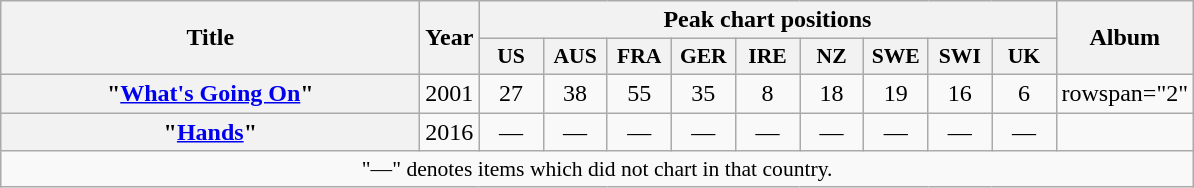<table class="wikitable plainrowheaders" style="text-align:center;">
<tr>
<th scope="col" rowspan="2" style="width:17em;">Title</th>
<th scope="col" rowspan="2" style="width:1em;">Year</th>
<th scope="col" colspan="9">Peak chart positions</th>
<th scope="col" rowspan="2">Album</th>
</tr>
<tr>
<th scope="col" style="width:2.5em; font-size:90%;">US<br></th>
<th scope="col" style="width:2.5em; font-size:90%;">AUS<br></th>
<th scope="col" style="width:2.5em; font-size:90%;">FRA<br></th>
<th scope="col" style="width:2.5em; font-size:90%;">GER<br></th>
<th scope="col" style="width:2.5em; font-size:90%;">IRE<br></th>
<th scope="col" style="width:2.5em; font-size:90%;">NZ<br></th>
<th scope="col" style="width:2.5em; font-size:90%;">SWE<br></th>
<th scope="col" style="width:2.5em; font-size:90%;">SWI<br></th>
<th scope="col" style="width:2.5em; font-size:90%;">UK<br></th>
</tr>
<tr>
<th scope="row">"<a href='#'>What's Going On</a>"<br></th>
<td>2001</td>
<td>27</td>
<td>38</td>
<td>55</td>
<td>35</td>
<td>8</td>
<td>18</td>
<td>19</td>
<td>16</td>
<td>6</td>
<td>rowspan="2" </td>
</tr>
<tr>
<th scope="row">"<a href='#'>Hands</a>"<br></th>
<td>2016</td>
<td>—</td>
<td>—</td>
<td>—</td>
<td>—</td>
<td>—</td>
<td>—</td>
<td>—</td>
<td>—</td>
<td>—</td>
</tr>
<tr>
<td colspan="15" style="font-size:90%">"—" denotes items which did not chart in that country.</td>
</tr>
</table>
